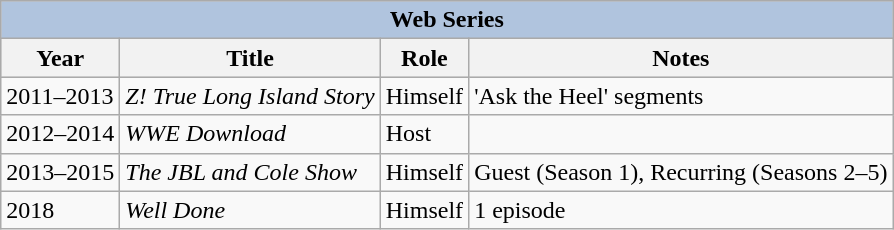<table class="wikitable">
<tr style="background:#ccc; text-align:center;">
<th colspan="4" style="background: LightSteelBlue;">Web Series</th>
</tr>
<tr style="background:#ccc; text-align:center;">
<th>Year</th>
<th>Title</th>
<th>Role</th>
<th>Notes</th>
</tr>
<tr>
<td>2011–2013</td>
<td><em>Z! True Long Island Story</em></td>
<td rowspan=1>Himself</td>
<td>'Ask the Heel' segments</td>
</tr>
<tr>
<td>2012–2014</td>
<td><em>WWE Download</em></td>
<td rowspan=1>Host</td>
<td></td>
</tr>
<tr>
<td>2013–2015</td>
<td><em>The JBL and Cole Show</em></td>
<td rowspan=1>Himself</td>
<td>Guest (Season 1), Recurring (Seasons 2–5)</td>
</tr>
<tr>
<td>2018</td>
<td><em>Well Done</em></td>
<td rowspan=1>Himself</td>
<td>1 episode</td>
</tr>
</table>
